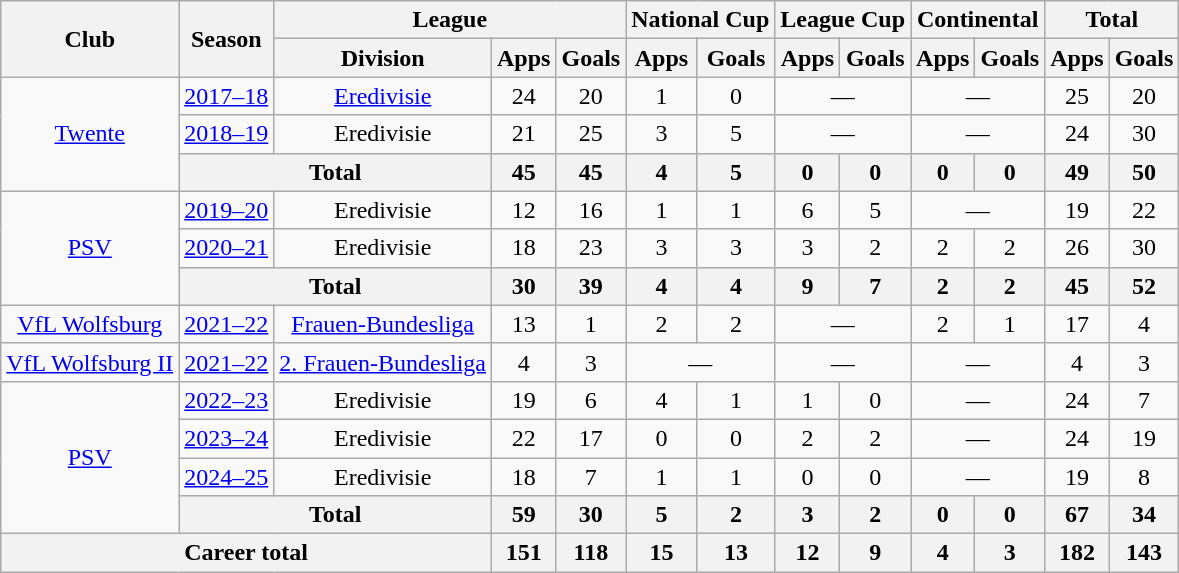<table class="wikitable" Style="text-align: center">
<tr>
<th rowspan="2">Club</th>
<th rowspan="2">Season</th>
<th colspan="3">League</th>
<th colspan="2">National Cup</th>
<th colspan="2">League Cup</th>
<th colspan="2">Continental</th>
<th colspan="2">Total</th>
</tr>
<tr>
<th>Division</th>
<th>Apps</th>
<th>Goals</th>
<th>Apps</th>
<th>Goals</th>
<th>Apps</th>
<th>Goals</th>
<th>Apps</th>
<th>Goals</th>
<th>Apps</th>
<th>Goals</th>
</tr>
<tr>
<td rowspan="3"><a href='#'>Twente</a></td>
<td><a href='#'>2017–18</a></td>
<td><a href='#'>Eredivisie</a></td>
<td>24</td>
<td>20</td>
<td>1</td>
<td>0</td>
<td colspan="2">—</td>
<td colspan="2">—</td>
<td>25</td>
<td>20</td>
</tr>
<tr>
<td><a href='#'>2018–19</a></td>
<td>Eredivisie</td>
<td>21</td>
<td>25</td>
<td>3</td>
<td>5</td>
<td colspan="2">—</td>
<td colspan="2">—</td>
<td>24</td>
<td>30</td>
</tr>
<tr>
<th colspan="2">Total</th>
<th>45</th>
<th>45</th>
<th>4</th>
<th>5</th>
<th>0</th>
<th>0</th>
<th>0</th>
<th>0</th>
<th>49</th>
<th>50</th>
</tr>
<tr>
<td rowspan="3"><a href='#'>PSV</a></td>
<td><a href='#'>2019–20</a></td>
<td>Eredivisie</td>
<td>12</td>
<td>16</td>
<td>1</td>
<td>1</td>
<td>6</td>
<td>5</td>
<td colspan="2">—</td>
<td>19</td>
<td>22</td>
</tr>
<tr>
<td><a href='#'>2020–21</a></td>
<td>Eredivisie</td>
<td>18</td>
<td>23</td>
<td>3</td>
<td>3</td>
<td>3</td>
<td>2</td>
<td>2</td>
<td>2</td>
<td>26</td>
<td>30</td>
</tr>
<tr>
<th colspan="2">Total</th>
<th>30</th>
<th>39</th>
<th>4</th>
<th>4</th>
<th>9</th>
<th>7</th>
<th>2</th>
<th>2</th>
<th>45</th>
<th>52</th>
</tr>
<tr>
<td><a href='#'>VfL Wolfsburg</a></td>
<td><a href='#'>2021–22</a></td>
<td><a href='#'>Frauen-Bundesliga</a></td>
<td>13</td>
<td>1</td>
<td>2</td>
<td>2</td>
<td colspan="2">—</td>
<td>2</td>
<td>1</td>
<td>17</td>
<td>4</td>
</tr>
<tr>
<td><a href='#'>VfL Wolfsburg II</a></td>
<td><a href='#'>2021–22</a></td>
<td><a href='#'>2. Frauen-Bundesliga</a></td>
<td>4</td>
<td>3</td>
<td colspan="2">—</td>
<td colspan="2">—</td>
<td colspan="2">—</td>
<td>4</td>
<td>3</td>
</tr>
<tr>
<td rowspan="4"><a href='#'>PSV</a></td>
<td><a href='#'>2022–23</a></td>
<td>Eredivisie</td>
<td>19</td>
<td>6</td>
<td>4</td>
<td>1</td>
<td>1</td>
<td>0</td>
<td colspan="2">—</td>
<td>24</td>
<td>7</td>
</tr>
<tr>
<td><a href='#'>2023–24</a></td>
<td>Eredivisie</td>
<td>22</td>
<td>17</td>
<td>0</td>
<td>0</td>
<td>2</td>
<td>2</td>
<td colspan="2">—</td>
<td>24</td>
<td>19</td>
</tr>
<tr>
<td><a href='#'>2024–25</a></td>
<td>Eredivisie</td>
<td>18</td>
<td>7</td>
<td>1</td>
<td>1</td>
<td>0</td>
<td>0</td>
<td colspan="2">—</td>
<td>19</td>
<td>8</td>
</tr>
<tr>
<th colspan="2">Total</th>
<th>59</th>
<th>30</th>
<th>5</th>
<th>2</th>
<th>3</th>
<th>2</th>
<th>0</th>
<th>0</th>
<th>67</th>
<th>34</th>
</tr>
<tr>
<th colspan="3">Career total</th>
<th>151</th>
<th>118</th>
<th>15</th>
<th>13</th>
<th>12</th>
<th>9</th>
<th>4</th>
<th>3</th>
<th>182</th>
<th>143</th>
</tr>
</table>
